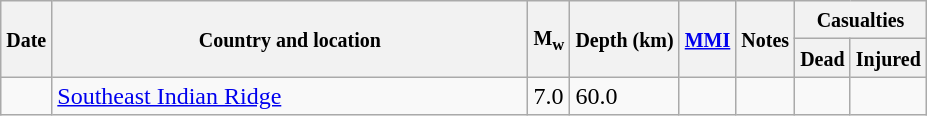<table class="wikitable sortable sort-under" style="border:1px black; margin-left:1em;">
<tr>
<th rowspan="2"><small>Date</small></th>
<th rowspan="2" style="width: 310px"><small>Country and location</small></th>
<th rowspan="2"><small>M<sub>w</sub></small></th>
<th rowspan="2"><small>Depth (km)</small></th>
<th rowspan="2"><small><a href='#'>MMI</a></small></th>
<th rowspan="2" class="unsortable"><small>Notes</small></th>
<th colspan="2"><small>Casualties</small></th>
</tr>
<tr>
<th><small>Dead</small></th>
<th><small>Injured</small></th>
</tr>
<tr>
<td></td>
<td><a href='#'>Southeast Indian Ridge</a></td>
<td>7.0</td>
<td>60.0</td>
<td></td>
<td></td>
<td></td>
<td></td>
</tr>
</table>
